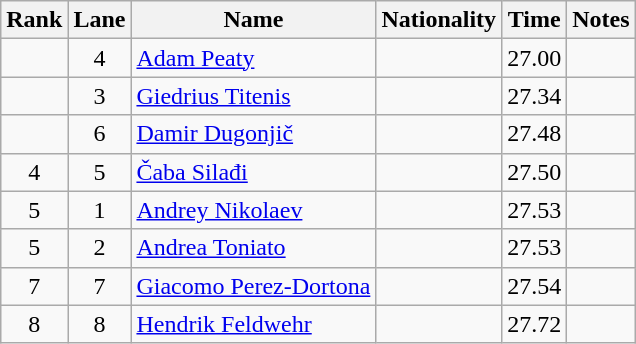<table class="wikitable sortable" style="text-align:center">
<tr>
<th>Rank</th>
<th>Lane</th>
<th>Name</th>
<th>Nationality</th>
<th>Time</th>
<th>Notes</th>
</tr>
<tr>
<td></td>
<td>4</td>
<td align=left><a href='#'>Adam Peaty</a></td>
<td align=left></td>
<td>27.00</td>
<td></td>
</tr>
<tr>
<td></td>
<td>3</td>
<td align=left><a href='#'>Giedrius Titenis</a></td>
<td align=left></td>
<td>27.34</td>
<td></td>
</tr>
<tr>
<td></td>
<td>6</td>
<td align=left><a href='#'>Damir Dugonjič</a></td>
<td align=left></td>
<td>27.48</td>
<td></td>
</tr>
<tr>
<td>4</td>
<td>5</td>
<td align=left><a href='#'>Čaba Silađi</a></td>
<td align=left></td>
<td>27.50</td>
<td></td>
</tr>
<tr>
<td>5</td>
<td>1</td>
<td align=left><a href='#'>Andrey Nikolaev</a></td>
<td align=left></td>
<td>27.53</td>
<td></td>
</tr>
<tr>
<td>5</td>
<td>2</td>
<td align=left><a href='#'>Andrea Toniato</a></td>
<td align=left></td>
<td>27.53</td>
<td></td>
</tr>
<tr>
<td>7</td>
<td>7</td>
<td align=left><a href='#'>Giacomo Perez-Dortona</a></td>
<td align=left></td>
<td>27.54</td>
<td></td>
</tr>
<tr>
<td>8</td>
<td>8</td>
<td align=left><a href='#'>Hendrik Feldwehr</a></td>
<td align=left></td>
<td>27.72</td>
<td></td>
</tr>
</table>
